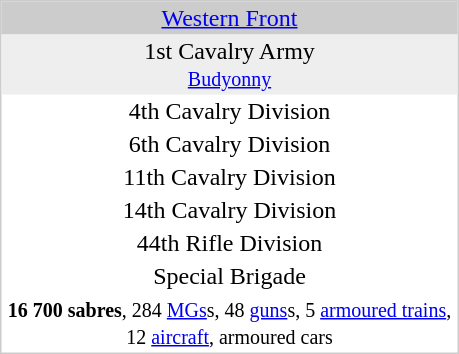<table border="0" cellspacing="0" cellpadding="2" style="text-align:center;border:1px solid #ccc;">
<tr valign="top" style="background:#ccc;">
<th width="300px" style="font-weight:normal"><a href='#'>Western Front</a><br></th>
</tr>
<tr valign="top" style="background:#eee;">
<td>1st Cavalry Army<br><small><a href='#'>Budyonny</a></small></td>
</tr>
<tr>
<td>4th Cavalry Division</td>
</tr>
<tr>
<td>6th Cavalry Division</td>
</tr>
<tr>
<td>11th Cavalry Division</td>
</tr>
<tr>
<td>14th Cavalry Division</td>
</tr>
<tr>
<td>44th Rifle Division</td>
</tr>
<tr>
<td>Special Brigade</td>
</tr>
<tr style="border-bottom:1px solid gray;">
<td><small><strong>16 700 sabres</strong>, 284 <a href='#'>MGs</a>s, 48 <a href='#'>guns</a>s, 5 <a href='#'>armoured trains</a>, 12 <a href='#'>aircraft</a>, armoured cars</small></td>
</tr>
</table>
